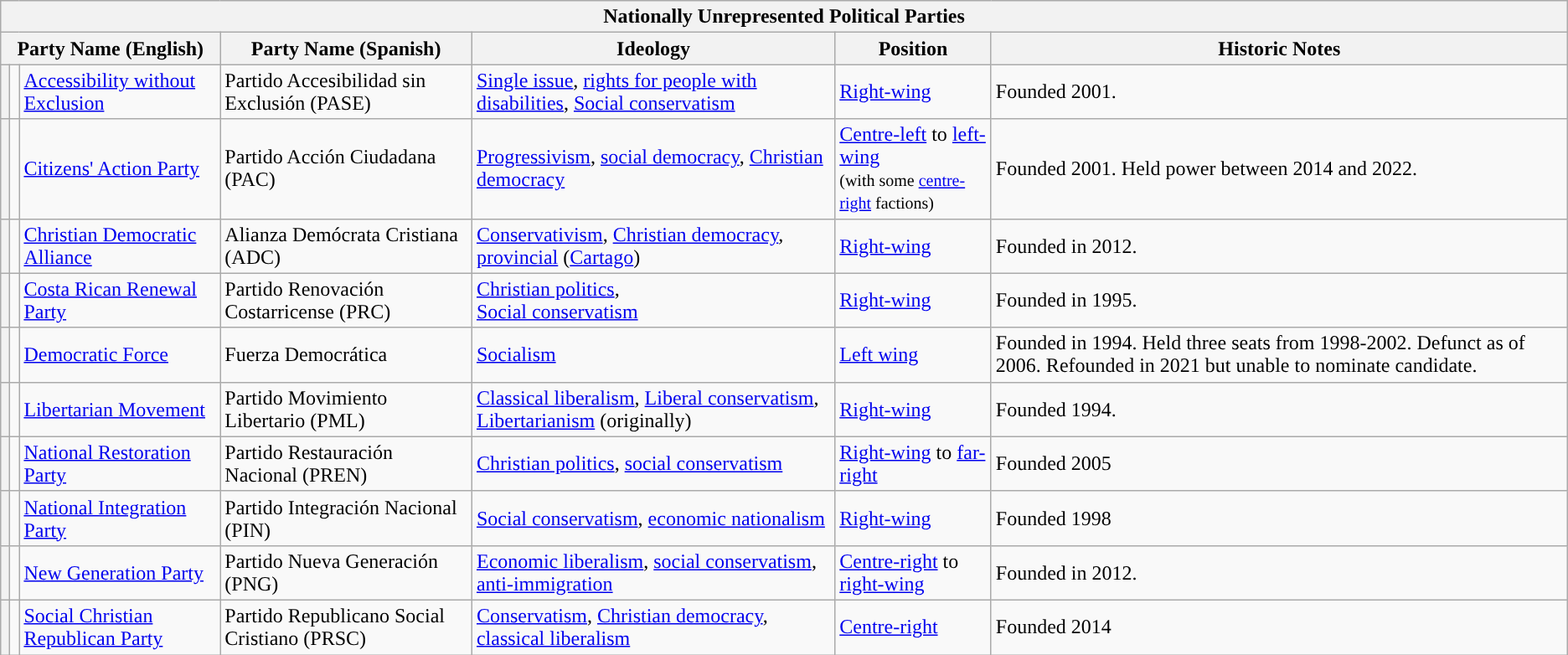<table class="wikitable sortable collapsible">
<tr>
<th colspan="7"><strong>Nationally Unrepresented Political Parties</strong></th>
</tr>
<tr>
<th colspan=3><strong>Party Name (English)</strong></th>
<th><strong>Party Name (Spanish)</strong></th>
<th><strong>Ideology</strong></th>
<th><strong>Position</strong></th>
<th><strong>Historic Notes</strong></th>
</tr>
<tr>
<th style="background-color:"></th>
<td></td>
<td><a href='#'>Accessibility without Exclusion</a></td>
<td>Partido Accesibilidad sin Exclusión (PASE)</td>
<td><a href='#'>Single issue</a>, <a href='#'>rights for people with disabilities</a>, <a href='#'>Social conservatism</a></td>
<td><a href='#'>Right-wing</a></td>
<td>Founded 2001.</td>
</tr>
<tr>
<th style="background-color: "></th>
<td></td>
<td><a href='#'>Citizens' Action Party</a><br></td>
<td>Partido Acción Ciudadana (PAC)</td>
<td><a href='#'>Progressivism</a>, <a href='#'>social democracy</a>, <a href='#'>Christian democracy</a></td>
<td><a href='#'>Centre-left</a> to <a href='#'>left-wing</a><br><small>(with some <a href='#'>centre-right</a> factions)</small></td>
<td>Founded 2001. Held power between 2014 and 2022.</td>
</tr>
<tr>
<th style="background-color:"></th>
<td></td>
<td><a href='#'>Christian Democratic Alliance</a></td>
<td>Alianza Demócrata Cristiana (ADC)</td>
<td><a href='#'>Conservativism</a>, <a href='#'>Christian democracy</a>, <a href='#'>provincial</a> (<a href='#'>Cartago</a>)</td>
<td><a href='#'>Right-wing</a></td>
<td>Founded in 2012.</td>
</tr>
<tr>
<th style="background-color:"></th>
<td></td>
<td><a href='#'>Costa Rican Renewal Party</a></td>
<td>Partido Renovación Costarricense (PRC)</td>
<td><a href='#'>Christian politics</a>,<br> <a href='#'>Social conservatism</a></td>
<td><a href='#'>Right-wing</a></td>
<td>Founded in 1995.</td>
</tr>
<tr>
<th style="background-color:"></th>
<td></td>
<td><a href='#'>Democratic Force</a></td>
<td>Fuerza Democrática</td>
<td><a href='#'>Socialism</a></td>
<td><a href='#'>Left wing</a></td>
<td>Founded in 1994. Held three seats from 1998-2002. Defunct as of 2006. Refounded in 2021 but unable to nominate candidate.</td>
</tr>
<tr>
<th style="background-color:"></th>
<td></td>
<td><a href='#'>Libertarian Movement</a></td>
<td>Partido Movimiento Libertario (PML)</td>
<td><a href='#'>Classical liberalism</a>, <a href='#'>Liberal conservatism</a>, <a href='#'>Libertarianism</a> (originally)</td>
<td><a href='#'>Right-wing</a></td>
<td>Founded 1994.</td>
</tr>
<tr>
<th style="background-color: "></th>
<td></td>
<td><a href='#'>National Restoration Party</a></td>
<td>Partido Restauración Nacional (PREN)</td>
<td><a href='#'>Christian politics</a>, <a href='#'>social conservatism</a></td>
<td><a href='#'>Right-wing</a> to <a href='#'>far-right</a></td>
<td>Founded 2005</td>
</tr>
<tr>
<th style="background-color: "></th>
<td></td>
<td><a href='#'>National Integration Party</a></td>
<td>Partido Integración Nacional (PIN)</td>
<td><a href='#'>Social conservatism</a>, <a href='#'>economic nationalism</a></td>
<td><a href='#'>Right-wing</a></td>
<td>Founded 1998</td>
</tr>
<tr>
<th style="background-color: "></th>
<td></td>
<td><a href='#'>New Generation Party</a></td>
<td>Partido Nueva Generación (PNG)</td>
<td><a href='#'>Economic liberalism</a>, <a href='#'>social conservatism</a>, <a href='#'>anti-immigration</a></td>
<td><a href='#'>Centre-right</a> to <a href='#'>right-wing</a></td>
<td>Founded in 2012.</td>
</tr>
<tr>
<th style="background-color: "></th>
<td></td>
<td><a href='#'>Social Christian Republican Party</a></td>
<td>Partido Republicano Social Cristiano (PRSC)</td>
<td><a href='#'>Conservatism</a>, <a href='#'>Christian democracy</a>, <a href='#'>classical liberalism</a></td>
<td><a href='#'>Centre-right</a></td>
<td>Founded 2014</td>
</tr>
</table>
